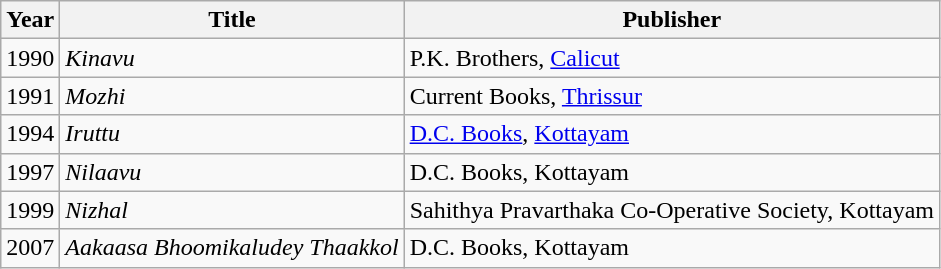<table class="wikitable">
<tr>
<th>Year</th>
<th>Title</th>
<th>Publisher</th>
</tr>
<tr>
<td>1990</td>
<td><em>Kinavu</em></td>
<td>P.K. Brothers, <a href='#'>Calicut</a></td>
</tr>
<tr>
<td>1991</td>
<td><em>Mozhi</em></td>
<td>Current Books, <a href='#'>Thrissur</a></td>
</tr>
<tr>
<td>1994</td>
<td><em>Iruttu</em></td>
<td><a href='#'>D.C. Books</a>, <a href='#'>Kottayam</a></td>
</tr>
<tr>
<td>1997</td>
<td><em>Nilaavu</em></td>
<td>D.C. Books, Kottayam</td>
</tr>
<tr>
<td>1999</td>
<td><em>Nizhal</em></td>
<td>Sahithya Pravarthaka Co-Operative Society, Kottayam</td>
</tr>
<tr>
<td>2007</td>
<td><em>Aakaasa Bhoomikaludey Thaakkol</em></td>
<td>D.C. Books, Kottayam</td>
</tr>
</table>
